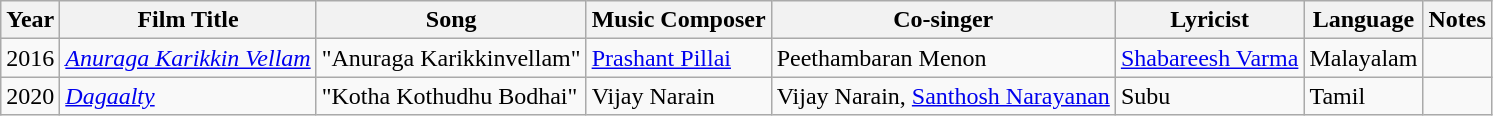<table class="wikitable">
<tr>
<th>Year</th>
<th>Film Title</th>
<th>Song</th>
<th>Music Composer</th>
<th>Co-singer</th>
<th>Lyricist</th>
<th>Language</th>
<th>Notes</th>
</tr>
<tr>
<td>2016</td>
<td><em><a href='#'>Anuraga Karikkin Vellam</a></em></td>
<td>"Anuraga Karikkinvellam"</td>
<td><a href='#'>Prashant Pillai</a></td>
<td>Peethambaran Menon</td>
<td><a href='#'>Shabareesh Varma</a></td>
<td rowspan="1">Malayalam</td>
<td></td>
</tr>
<tr>
<td>2020</td>
<td><em><a href='#'>Dagaalty</a></em></td>
<td>"Kotha Kothudhu Bodhai"</td>
<td>Vijay Narain</td>
<td>Vijay Narain, <a href='#'>Santhosh Narayanan</a></td>
<td>Subu</td>
<td rowspan="1">Tamil</td>
<td></td>
</tr>
</table>
